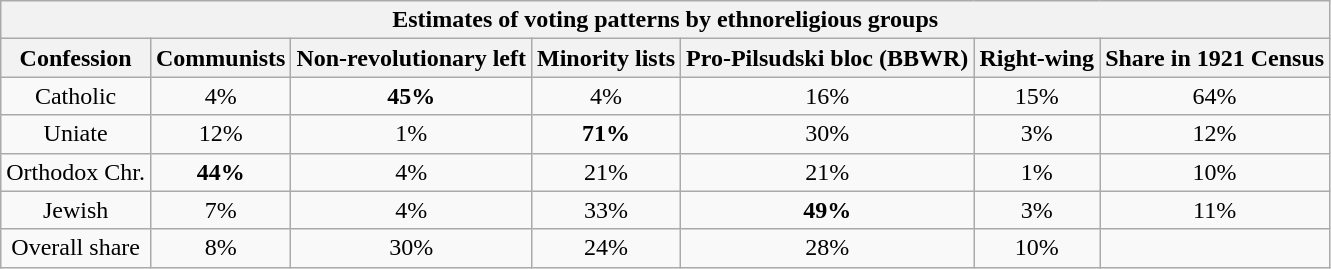<table class=wikitable style=text-align:center>
<tr>
<th colspan=7>Estimates of voting patterns by ethnoreligious groups</th>
</tr>
<tr>
<th>Confession</th>
<th>Communists</th>
<th>Non-revolutionary left</th>
<th>Minority lists</th>
<th>Pro-Pilsudski bloc (BBWR)</th>
<th>Right-wing</th>
<th>Share in 1921 Census</th>
</tr>
<tr>
<td>Catholic</td>
<td>4%</td>
<td><strong>45%</strong></td>
<td>4%</td>
<td>16%</td>
<td>15%</td>
<td>64%</td>
</tr>
<tr>
<td>Uniate</td>
<td>12%</td>
<td>1%</td>
<td><strong>71%</strong></td>
<td>30%</td>
<td>3%</td>
<td>12%</td>
</tr>
<tr>
<td>Orthodox Chr.</td>
<td><strong>44%</strong></td>
<td>4%</td>
<td>21%</td>
<td>21%</td>
<td>1%</td>
<td>10%</td>
</tr>
<tr>
<td>Jewish</td>
<td>7%</td>
<td>4%</td>
<td>33%</td>
<td><strong>49%</strong></td>
<td>3%</td>
<td>11%</td>
</tr>
<tr>
<td>Overall share</td>
<td>8%</td>
<td>30%</td>
<td>24%</td>
<td>28%</td>
<td>10%</td>
<td></td>
</tr>
</table>
